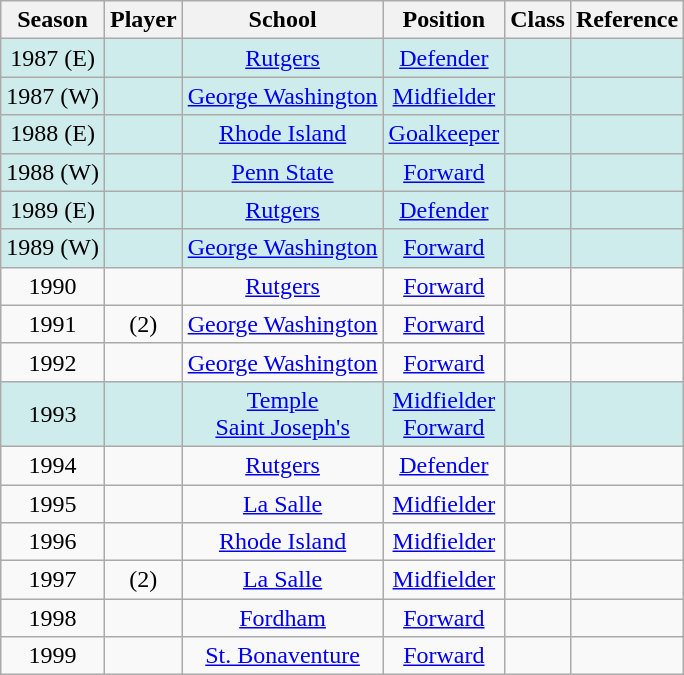<table class="wikitable sortable">
<tr>
<th>Season</th>
<th>Player</th>
<th>School</th>
<th>Position</th>
<th>Class</th>
<th class="unsortable">Reference</th>
</tr>
<tr style="background-color:#CFECEC;">
<td align="center">1987 (E)</td>
<td align="center"></td>
<td align="center"><a href='#'>Rutgers</a></td>
<td align="center"><a href='#'>Defender</a></td>
<td align="center"></td>
<td align="center"></td>
</tr>
<tr style="background-color:#CFECEC;">
<td align="center">1987 (W)</td>
<td align="center"></td>
<td align="center"><a href='#'>George Washington</a></td>
<td align="center"><a href='#'>Midfielder</a></td>
<td align="center"></td>
<td align="center"></td>
</tr>
<tr style="background-color:#CFECEC;">
<td align="center">1988 (E)</td>
<td align="center"></td>
<td align="center"><a href='#'>Rhode Island</a></td>
<td align="center"><a href='#'>Goalkeeper</a></td>
<td align="center"></td>
<td align="center"></td>
</tr>
<tr style="background-color:#CFECEC;">
<td align="center">1988 (W)</td>
<td align="center"></td>
<td align="center"><a href='#'>Penn State</a></td>
<td align="center"><a href='#'>Forward</a></td>
<td align="center"></td>
<td align="center"></td>
</tr>
<tr style="background-color:#CFECEC;">
<td align="center">1989 (E)</td>
<td align="center"><br></td>
<td align="center"><a href='#'>Rutgers</a></td>
<td align="center"><a href='#'>Defender</a></td>
<td align="center"><br></td>
<td align="center"></td>
</tr>
<tr style="background-color:#CFECEC;">
<td align="center">1989 (W)</td>
<td align="center"></td>
<td align="center"><a href='#'>George Washington</a></td>
<td align="center"><a href='#'>Forward</a></td>
<td align="center"></td>
<td align="center"></td>
</tr>
<tr>
<td align="center">1990</td>
<td align="center"></td>
<td align="center"><a href='#'>Rutgers</a></td>
<td align="center"><a href='#'>Forward</a></td>
<td align="center"></td>
<td align="center"></td>
</tr>
<tr>
<td align="center">1991</td>
<td align="center"> (2)</td>
<td align="center"><a href='#'>George Washington</a></td>
<td align="center"><a href='#'>Forward</a></td>
<td align="center"></td>
<td align="center"></td>
</tr>
<tr>
<td align="center">1992</td>
<td align="center"></td>
<td align="center"><a href='#'>George Washington</a></td>
<td align="center"><a href='#'>Forward</a></td>
<td align="center"></td>
<td align="center"></td>
</tr>
<tr style="background-color:#CFECEC;">
<td align="center">1993</td>
<td align="center"><br></td>
<td align="center"><a href='#'>Temple</a><br><a href='#'>Saint Joseph's</a></td>
<td align="center"><a href='#'>Midfielder</a><br><a href='#'>Forward</a></td>
<td align="center"><br></td>
<td align="center"></td>
</tr>
<tr>
<td align="center">1994</td>
<td align="center"></td>
<td align="center"><a href='#'>Rutgers</a></td>
<td align="center"><a href='#'>Defender</a></td>
<td align="center"></td>
<td align="center"></td>
</tr>
<tr>
<td align="center">1995</td>
<td align="center"></td>
<td align="center"><a href='#'>La Salle</a></td>
<td align="center"><a href='#'>Midfielder</a></td>
<td align="center"></td>
<td align="center"></td>
</tr>
<tr>
<td align="center">1996</td>
<td align="center"></td>
<td align="center"><a href='#'>Rhode Island</a></td>
<td align="center"><a href='#'>Midfielder</a></td>
<td align="center"></td>
<td align="center"></td>
</tr>
<tr>
<td align="center">1997</td>
<td align="center"> (2)</td>
<td align="center"><a href='#'>La Salle</a></td>
<td align="center"><a href='#'>Midfielder</a></td>
<td align="center"></td>
<td align="center"></td>
</tr>
<tr>
<td align="center">1998</td>
<td align="center"></td>
<td align="center"><a href='#'>Fordham</a></td>
<td align="center"><a href='#'>Forward</a></td>
<td align="center"></td>
<td align="center"></td>
</tr>
<tr>
<td align="center">1999</td>
<td align="center"></td>
<td align="center"><a href='#'>St. Bonaventure</a></td>
<td align="center"><a href='#'>Forward</a></td>
<td align="center"></td>
<td align="center"></td>
</tr>
</table>
